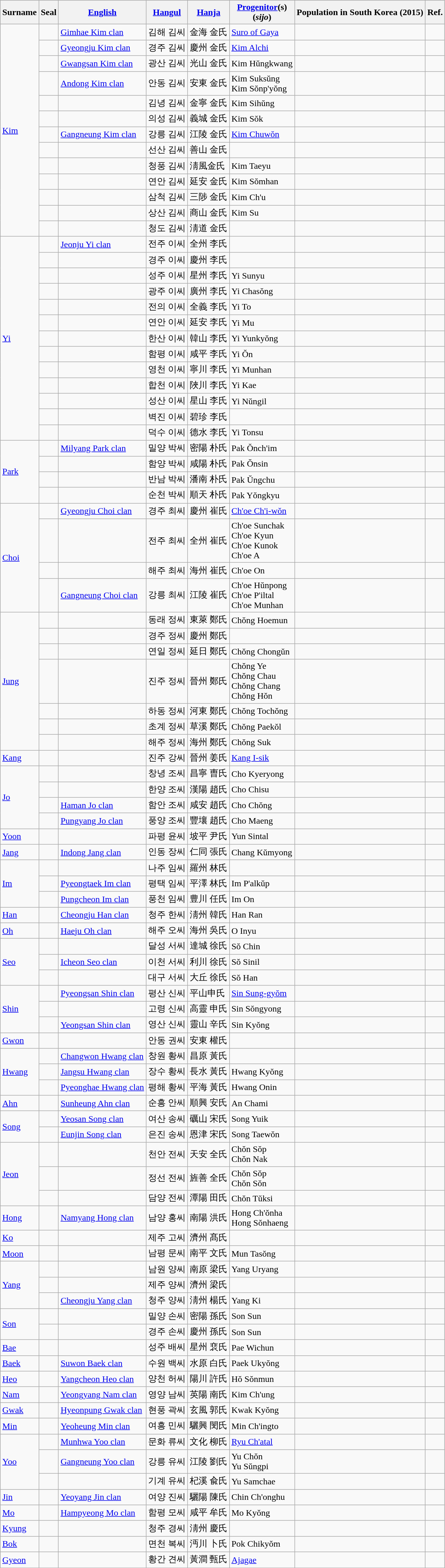<table class="wikitable sortable sticky-header-multi">
<tr>
<th>Surname</th>
<th>Seal</th>
<th><a href='#'>English</a></th>
<th><a href='#'>Hangul</a></th>
<th><a href='#'>Hanja</a></th>
<th><a href='#'>Progenitor</a>(s)<br>(<em>sijo</em>)</th>
<th>Population in South Korea (2015)</th>
<th>Ref.</th>
</tr>
<tr>
<td rowspan="13"><a href='#'>Kim</a></td>
<td></td>
<td><a href='#'>Gimhae Kim clan</a></td>
<td>김해 김씨</td>
<td>金海 金氏</td>
<td><a href='#'>Suro of Gaya</a></td>
<td></td>
<td></td>
</tr>
<tr>
<td></td>
<td><a href='#'>Gyeongju Kim clan</a></td>
<td>경주 김씨</td>
<td>慶州 金氏</td>
<td><a href='#'>Kim Alchi</a></td>
<td></td>
<td></td>
</tr>
<tr>
<td></td>
<td><a href='#'>Gwangsan Kim clan</a></td>
<td>광산 김씨</td>
<td>光山 金氏</td>
<td>Kim Hŭngkwang</td>
<td></td>
<td></td>
</tr>
<tr>
<td></td>
<td><a href='#'>Andong Kim clan</a></td>
<td>안동 김씨</td>
<td>安東 金氏</td>
<td>Kim Suksŭng<br>Kim Sŏnp'yŏng</td>
<td></td>
<td></td>
</tr>
<tr>
<td></td>
<td></td>
<td>김녕 김씨</td>
<td>金寧 金氏</td>
<td>Kim Sihŭng</td>
<td></td>
<td></td>
</tr>
<tr>
<td></td>
<td></td>
<td>의성 김씨</td>
<td>義城 金氏</td>
<td>Kim Sŏk</td>
<td></td>
<td></td>
</tr>
<tr>
<td></td>
<td><a href='#'>Gangneung Kim clan</a></td>
<td>강릉 김씨</td>
<td>江陵 金氏</td>
<td><a href='#'>Kim Chuwŏn</a></td>
<td></td>
<td></td>
</tr>
<tr>
<td></td>
<td></td>
<td>선산 김씨</td>
<td>善山 金氏</td>
<td></td>
<td></td>
<td></td>
</tr>
<tr>
<td></td>
<td></td>
<td>청풍 김씨</td>
<td>淸風金氏</td>
<td>Kim Taeyu</td>
<td></td>
<td></td>
</tr>
<tr>
<td></td>
<td></td>
<td>연안 김씨</td>
<td>延安 金氏</td>
<td>Kim Sŏmhan</td>
<td></td>
<td></td>
</tr>
<tr>
<td></td>
<td></td>
<td>삼척 김씨</td>
<td>三陟 金氏</td>
<td>Kim Ch'u</td>
<td></td>
<td></td>
</tr>
<tr>
<td></td>
<td></td>
<td>상산 김씨</td>
<td>商山 金氏</td>
<td>Kim Su</td>
<td></td>
<td></td>
</tr>
<tr>
<td></td>
<td></td>
<td>청도 김씨</td>
<td>淸道 金氏</td>
<td></td>
<td></td>
<td></td>
</tr>
<tr>
<td rowspan="13"><a href='#'>Yi</a></td>
<td></td>
<td><a href='#'>Jeonju Yi clan</a></td>
<td>전주 이씨</td>
<td>全州 李氏</td>
<td></td>
<td></td>
<td></td>
</tr>
<tr>
<td></td>
<td></td>
<td>경주 이씨</td>
<td>慶州 李氏</td>
<td></td>
<td></td>
<td></td>
</tr>
<tr>
<td></td>
<td></td>
<td>성주 이씨</td>
<td>星州 李氏</td>
<td>Yi Sunyu</td>
<td></td>
<td></td>
</tr>
<tr>
<td></td>
<td></td>
<td>광주 이씨</td>
<td>廣州 李氏</td>
<td>Yi Chasŏng</td>
<td></td>
<td></td>
</tr>
<tr>
<td></td>
<td></td>
<td>전의 이씨</td>
<td>全義 李氏</td>
<td>Yi To</td>
<td></td>
<td></td>
</tr>
<tr>
<td></td>
<td></td>
<td>연안 이씨</td>
<td>延安 李氏</td>
<td>Yi Mu</td>
<td></td>
<td></td>
</tr>
<tr>
<td></td>
<td></td>
<td>한산 이씨</td>
<td>韓山 李氏</td>
<td>Yi Yunkyŏng</td>
<td></td>
<td></td>
</tr>
<tr>
<td></td>
<td></td>
<td>함평 이씨</td>
<td>咸平 李氏</td>
<td>Yi Ŏn</td>
<td></td>
<td></td>
</tr>
<tr>
<td></td>
<td></td>
<td>영천 이씨</td>
<td>寧川 李氏</td>
<td>Yi Munhan</td>
<td></td>
<td></td>
</tr>
<tr>
<td></td>
<td></td>
<td>합천 이씨</td>
<td>陜川 李氏</td>
<td>Yi Kae</td>
<td></td>
<td></td>
</tr>
<tr>
<td></td>
<td></td>
<td>성산 이씨</td>
<td>星山 李氏</td>
<td>Yi Nŭngil</td>
<td></td>
<td></td>
</tr>
<tr>
<td></td>
<td></td>
<td>벽진 이씨</td>
<td>碧珍 李氏</td>
<td></td>
<td></td>
<td></td>
</tr>
<tr>
<td></td>
<td></td>
<td>덕수 이씨</td>
<td>德水 李氏</td>
<td>Yi Tonsu</td>
<td></td>
<td></td>
</tr>
<tr>
<td rowspan="4"><a href='#'>Park</a></td>
<td></td>
<td><a href='#'>Milyang Park clan</a></td>
<td>밀양 박씨</td>
<td>密陽 朴氏</td>
<td>Pak Ŏnch'im</td>
<td></td>
<td></td>
</tr>
<tr>
<td></td>
<td></td>
<td>함양 박씨</td>
<td>咸陽 朴氏</td>
<td>Pak Ŏnsin</td>
<td></td>
<td></td>
</tr>
<tr>
<td></td>
<td></td>
<td>반남 박씨</td>
<td>潘南 朴氏</td>
<td>Pak Ŭngchu</td>
<td></td>
<td></td>
</tr>
<tr>
<td></td>
<td></td>
<td>순천 박씨</td>
<td>順天 朴氏</td>
<td>Pak Yŏngkyu</td>
<td></td>
<td></td>
</tr>
<tr>
<td rowspan="4"><a href='#'>Choi</a></td>
<td></td>
<td><a href='#'>Gyeongju Choi clan</a></td>
<td>경주 최씨</td>
<td>慶州 崔氏</td>
<td><a href='#'>Ch'oe Ch'i-wŏn</a></td>
<td></td>
<td></td>
</tr>
<tr>
<td></td>
<td></td>
<td>전주 최씨</td>
<td>全州 崔氏</td>
<td>Ch'oe Sunchak<br>Ch'oe Kyun<br>Ch'oe Kunok<br>Ch'oe A</td>
<td></td>
<td></td>
</tr>
<tr>
<td></td>
<td></td>
<td>해주 최씨</td>
<td>海州 崔氏</td>
<td>Ch'oe On</td>
<td></td>
<td></td>
</tr>
<tr>
<td></td>
<td><a href='#'>Gangneung Choi clan</a></td>
<td>강릉 최씨</td>
<td>江陵 崔氏</td>
<td>Ch'oe Hŭnpong<br>Ch'oe P'iltal<br>Ch'oe Munhan</td>
<td></td>
<td></td>
</tr>
<tr>
<td rowspan="7"><a href='#'>Jung</a></td>
<td></td>
<td></td>
<td>동래 정씨</td>
<td>東萊 鄭氏</td>
<td>Chŏng Hoemun</td>
<td></td>
<td></td>
</tr>
<tr>
<td></td>
<td></td>
<td>경주 정씨</td>
<td>慶州 鄭氏</td>
<td></td>
<td></td>
<td></td>
</tr>
<tr>
<td></td>
<td></td>
<td>연일 정씨</td>
<td>延日 鄭氏</td>
<td>Chŏng Chongŭn</td>
<td></td>
<td></td>
</tr>
<tr>
<td></td>
<td></td>
<td>진주 정씨</td>
<td>晉州 鄭氏</td>
<td>Chŏng Ye<br>Chŏng Chau<br>Chŏng Chang<br>Chŏng Hŏn</td>
<td></td>
<td></td>
</tr>
<tr>
<td></td>
<td></td>
<td>하동 정씨</td>
<td>河東 鄭氏</td>
<td>Chŏng Tochŏng</td>
<td></td>
<td></td>
</tr>
<tr>
<td></td>
<td></td>
<td>초계 정씨</td>
<td>草溪 鄭氏</td>
<td>Chŏng Paekŏl</td>
<td></td>
<td></td>
</tr>
<tr>
<td></td>
<td></td>
<td>해주 정씨</td>
<td>海州 鄭氏</td>
<td>Chŏng Suk</td>
<td></td>
<td></td>
</tr>
<tr>
<td><a href='#'>Kang</a></td>
<td></td>
<td></td>
<td>진주 강씨</td>
<td>晉州 姜氏</td>
<td><a href='#'>Kang I-sik</a></td>
<td></td>
<td></td>
</tr>
<tr>
<td rowspan="4"><a href='#'>Jo</a></td>
<td></td>
<td></td>
<td>창녕 조씨</td>
<td>昌寧 曺氏</td>
<td>Cho Kyeryong</td>
<td></td>
<td></td>
</tr>
<tr>
<td></td>
<td></td>
<td>한양 조씨</td>
<td>漢陽 趙氏</td>
<td>Cho Chisu</td>
<td></td>
<td></td>
</tr>
<tr>
<td></td>
<td><a href='#'>Haman Jo clan</a></td>
<td>함안 조씨</td>
<td>咸安 趙氏</td>
<td>Cho Chŏng</td>
<td></td>
<td></td>
</tr>
<tr>
<td></td>
<td><a href='#'>Pungyang Jo clan</a></td>
<td>풍양 조씨</td>
<td>豐壤 趙氏</td>
<td>Cho Maeng</td>
<td></td>
<td></td>
</tr>
<tr>
<td><a href='#'>Yoon</a></td>
<td></td>
<td></td>
<td>파평 윤씨</td>
<td>坡平 尹氏</td>
<td>Yun Sintal</td>
<td></td>
<td></td>
</tr>
<tr>
<td><a href='#'>Jang</a></td>
<td></td>
<td><a href='#'>Indong Jang clan</a></td>
<td>인동 장씨</td>
<td>仁同 張氏</td>
<td>Chang Kŭmyong</td>
<td></td>
<td></td>
</tr>
<tr>
<td rowspan="3"><a href='#'>Im</a></td>
<td></td>
<td></td>
<td>나주 임씨</td>
<td>羅州 林氏</td>
<td></td>
<td></td>
<td></td>
</tr>
<tr>
<td></td>
<td><a href='#'>Pyeongtaek Im clan</a></td>
<td>평택 임씨</td>
<td>平澤 林氏</td>
<td>Im P'alkŭp</td>
<td></td>
<td></td>
</tr>
<tr>
<td></td>
<td><a href='#'>Pungcheon Im clan</a></td>
<td>풍천 임씨</td>
<td>豊川 任氏</td>
<td>Im On</td>
<td></td>
<td></td>
</tr>
<tr>
<td><a href='#'>Han</a></td>
<td></td>
<td><a href='#'>Cheongju Han clan</a></td>
<td>청주 한씨</td>
<td>淸州 韓氏</td>
<td>Han Ran</td>
<td></td>
<td></td>
</tr>
<tr>
<td><a href='#'>Oh</a></td>
<td></td>
<td><a href='#'>Haeju Oh clan</a></td>
<td>해주 오씨</td>
<td>海州 吳氏</td>
<td>O Inyu</td>
<td></td>
<td></td>
</tr>
<tr>
<td rowspan="3"><a href='#'>Seo</a></td>
<td></td>
<td></td>
<td>달성 서씨</td>
<td>達城 徐氏</td>
<td>Sŏ Chin</td>
<td></td>
<td></td>
</tr>
<tr>
<td></td>
<td><a href='#'>Icheon Seo clan</a></td>
<td>이천 서씨</td>
<td>利川 徐氏</td>
<td>Sŏ Sinil</td>
<td></td>
<td></td>
</tr>
<tr>
<td></td>
<td></td>
<td>대구 서씨</td>
<td>大丘 徐氏</td>
<td>Sŏ Han</td>
<td></td>
<td></td>
</tr>
<tr>
<td rowspan="3"><a href='#'>Shin</a></td>
<td></td>
<td><a href='#'>Pyeongsan Shin clan</a></td>
<td>평산 신씨</td>
<td>平山申氏</td>
<td><a href='#'>Sin Sung-gyŏm</a></td>
<td></td>
<td></td>
</tr>
<tr>
<td></td>
<td></td>
<td>고령 신씨</td>
<td>高靈 申氏</td>
<td>Sin Sŏngyong</td>
<td></td>
<td></td>
</tr>
<tr>
<td></td>
<td><a href='#'>Yeongsan Shin clan</a></td>
<td>영산 신씨</td>
<td>靈山 辛氏</td>
<td>Sin Kyŏng</td>
<td></td>
<td></td>
</tr>
<tr>
<td><a href='#'>Gwon</a></td>
<td></td>
<td></td>
<td>안동 권씨</td>
<td>安東 權氏</td>
<td></td>
<td></td>
<td></td>
</tr>
<tr>
<td rowspan="3"><a href='#'>Hwang</a></td>
<td></td>
<td><a href='#'>Changwon Hwang clan</a></td>
<td>창원 황씨</td>
<td>昌原 黃氏</td>
<td></td>
<td></td>
<td></td>
</tr>
<tr>
<td></td>
<td><a href='#'>Jangsu Hwang clan</a></td>
<td>장수 황씨</td>
<td>長水 黃氏</td>
<td>Hwang Kyŏng</td>
<td></td>
<td></td>
</tr>
<tr>
<td></td>
<td><a href='#'>Pyeonghae Hwang clan</a></td>
<td>평해 황씨</td>
<td>平海 黃氏</td>
<td>Hwang Onin</td>
<td></td>
<td></td>
</tr>
<tr>
<td><a href='#'>Ahn</a></td>
<td></td>
<td><a href='#'>Sunheung Ahn clan</a></td>
<td>순흥 안씨</td>
<td>順興 安氏</td>
<td>An Chami</td>
<td></td>
<td></td>
</tr>
<tr>
<td rowspan="2"><a href='#'>Song</a></td>
<td></td>
<td><a href='#'>Yeosan Song clan</a></td>
<td>여산 송씨</td>
<td>礪山 宋氏</td>
<td>Song Yuik</td>
<td></td>
<td></td>
</tr>
<tr>
<td></td>
<td><a href='#'>Eunjin Song clan</a></td>
<td>은진 송씨</td>
<td>恩津 宋氏</td>
<td>Song Taewŏn</td>
<td></td>
<td></td>
</tr>
<tr>
<td rowspan="3"><a href='#'>Jeon</a></td>
<td></td>
<td></td>
<td>천안 전씨</td>
<td>天安 全氏</td>
<td>Chŏn Sŏp<br>Chŏn Nak</td>
<td></td>
<td></td>
</tr>
<tr>
<td></td>
<td></td>
<td>정선 전씨</td>
<td>旌善 全氏</td>
<td>Chŏn Sŏp<br>Chŏn Sŏn</td>
<td></td>
<td></td>
</tr>
<tr>
<td></td>
<td></td>
<td>담양 전씨</td>
<td>潭陽 田氏</td>
<td>Chŏn Tŭksi</td>
<td></td>
<td></td>
</tr>
<tr>
<td><a href='#'>Hong</a></td>
<td></td>
<td><a href='#'>Namyang Hong clan</a></td>
<td>남양 홍씨</td>
<td>南陽 洪氏</td>
<td>Hong Ch'ŏnha<br>Hong Sŏnhaeng</td>
<td></td>
<td></td>
</tr>
<tr>
<td><a href='#'>Ko</a></td>
<td></td>
<td></td>
<td>제주 고씨</td>
<td>濟州 髙氏</td>
<td></td>
<td></td>
<td></td>
</tr>
<tr>
<td><a href='#'>Moon</a></td>
<td></td>
<td></td>
<td>남평 문씨</td>
<td>南平 文氏</td>
<td>Mun Tasŏng</td>
<td></td>
<td></td>
</tr>
<tr>
<td rowspan="3"><a href='#'>Yang</a></td>
<td></td>
<td></td>
<td>남원 양씨</td>
<td>南原 梁氏</td>
<td>Yang Uryang</td>
<td></td>
<td></td>
</tr>
<tr>
<td></td>
<td></td>
<td>제주 양씨</td>
<td>濟州 梁氏</td>
<td></td>
<td></td>
<td></td>
</tr>
<tr>
<td></td>
<td><a href='#'>Cheongju Yang clan</a></td>
<td>청주 양씨</td>
<td>淸州 楊氏</td>
<td>Yang Ki</td>
<td></td>
<td></td>
</tr>
<tr>
<td rowspan="2"><a href='#'>Son</a></td>
<td></td>
<td></td>
<td>밀양 손씨</td>
<td>密陽 孫氏</td>
<td>Son Sun</td>
<td></td>
<td></td>
</tr>
<tr>
<td></td>
<td></td>
<td>경주 손씨</td>
<td>慶州 孫氏</td>
<td>Son Sun</td>
<td></td>
<td></td>
</tr>
<tr>
<td><a href='#'>Bae</a></td>
<td></td>
<td></td>
<td>성주 배씨</td>
<td>星州 裵氏</td>
<td>Pae Wichun</td>
<td></td>
<td></td>
</tr>
<tr>
<td><a href='#'>Baek</a></td>
<td></td>
<td><a href='#'>Suwon Baek clan</a></td>
<td>수원 백씨</td>
<td>水原 白氏</td>
<td>Paek Ukyŏng</td>
<td></td>
<td></td>
</tr>
<tr>
<td><a href='#'>Heo</a></td>
<td></td>
<td><a href='#'>Yangcheon Heo clan</a></td>
<td>양천 허씨</td>
<td>陽川 許氏</td>
<td>Hŏ Sŏnmun</td>
<td></td>
<td></td>
</tr>
<tr>
<td><a href='#'>Nam</a></td>
<td></td>
<td><a href='#'>Yeongyang Nam clan</a></td>
<td>영양 남씨</td>
<td>英陽 南氏</td>
<td>Kim Ch'ung</td>
<td></td>
<td></td>
</tr>
<tr>
<td><a href='#'>Gwak</a></td>
<td></td>
<td><a href='#'>Hyeonpung Gwak clan</a></td>
<td>현풍 곽씨</td>
<td>玄風 郭氏</td>
<td>Kwak Kyŏng</td>
<td></td>
<td></td>
</tr>
<tr>
<td><a href='#'>Min</a></td>
<td></td>
<td><a href='#'>Yeoheung Min clan</a></td>
<td>여흥 민씨</td>
<td>驪興 閔氏</td>
<td>Min Ch'ingto</td>
<td></td>
<td></td>
</tr>
<tr>
<td rowspan="3"><a href='#'>Yoo</a></td>
<td></td>
<td><a href='#'>Munhwa Yoo clan</a></td>
<td>문화 류씨</td>
<td>文化 柳氏</td>
<td><a href='#'>Ryu Ch'atal</a></td>
<td></td>
<td></td>
</tr>
<tr>
<td></td>
<td><a href='#'>Gangneung Yoo clan</a></td>
<td>강릉 유씨</td>
<td>江陵 劉氏</td>
<td>Yu Chŏn<br>Yu Sŭngpi</td>
<td></td>
<td></td>
</tr>
<tr>
<td></td>
<td></td>
<td>기계 유씨</td>
<td>杞溪 兪氏</td>
<td>Yu Samchae</td>
<td></td>
<td></td>
</tr>
<tr>
<td><a href='#'>Jin</a></td>
<td></td>
<td><a href='#'>Yeoyang Jin clan</a></td>
<td>여양 진씨</td>
<td>驪陽 陳氏</td>
<td>Chin Ch'onghu</td>
<td></td>
<td></td>
</tr>
<tr>
<td><a href='#'>Mo</a></td>
<td></td>
<td><a href='#'>Hampyeong Mo clan</a></td>
<td>함평 모씨</td>
<td>咸平 牟氏</td>
<td>Mo Kyŏng</td>
<td></td>
<td></td>
</tr>
<tr>
<td><a href='#'>Kyung</a></td>
<td></td>
<td></td>
<td>청주 경씨</td>
<td>淸州 慶氏</td>
<td></td>
<td></td>
<td></td>
</tr>
<tr>
<td><a href='#'>Bok</a></td>
<td></td>
<td></td>
<td>면천 복씨</td>
<td>沔川 卜氏</td>
<td>Pok Chikyŏm</td>
<td></td>
<td></td>
</tr>
<tr>
<td><a href='#'>Gyeon</a></td>
<td></td>
<td></td>
<td>황간 견씨</td>
<td>黃澗 甄氏</td>
<td><a href='#'>Ajagae</a></td>
<td></td>
<td></td>
</tr>
</table>
